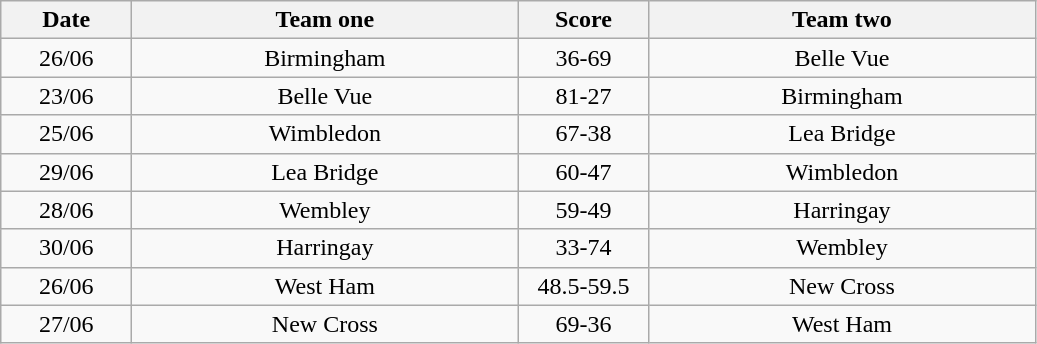<table class="wikitable" style="text-align: center">
<tr>
<th width=80>Date</th>
<th width=250>Team one</th>
<th width=80>Score</th>
<th width=250>Team two</th>
</tr>
<tr>
<td>26/06</td>
<td>Birmingham</td>
<td>36-69</td>
<td>Belle Vue</td>
</tr>
<tr>
<td>23/06</td>
<td>Belle Vue</td>
<td>81-27</td>
<td>Birmingham</td>
</tr>
<tr>
<td>25/06</td>
<td>Wimbledon</td>
<td>67-38</td>
<td>Lea Bridge</td>
</tr>
<tr>
<td>29/06</td>
<td>Lea Bridge</td>
<td>60-47</td>
<td>Wimbledon</td>
</tr>
<tr>
<td>28/06</td>
<td>Wembley</td>
<td>59-49</td>
<td>Harringay</td>
</tr>
<tr>
<td>30/06</td>
<td>Harringay</td>
<td>33-74</td>
<td>Wembley</td>
</tr>
<tr>
<td>26/06</td>
<td>West Ham</td>
<td>48.5-59.5</td>
<td>New Cross</td>
</tr>
<tr>
<td>27/06</td>
<td>New Cross</td>
<td>69-36</td>
<td>West Ham</td>
</tr>
</table>
